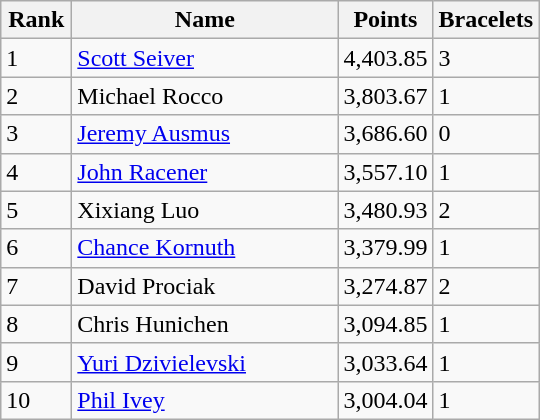<table class="wikitable">
<tr>
<th style="width:40px;">Rank</th>
<th style="width:170px;">Name</th>
<th style="width:50px;">Points</th>
<th style="width:50px;">Bracelets</th>
</tr>
<tr>
<td>1</td>
<td> <a href='#'>Scott Seiver</a></td>
<td>4,403.85</td>
<td>3</td>
</tr>
<tr>
<td>2</td>
<td> Michael Rocco</td>
<td>3,803.67</td>
<td>1</td>
</tr>
<tr>
<td>3</td>
<td> <a href='#'>Jeremy Ausmus</a></td>
<td>3,686.60</td>
<td>0</td>
</tr>
<tr>
<td>4</td>
<td> <a href='#'>John Racener</a></td>
<td>3,557.10</td>
<td>1</td>
</tr>
<tr>
<td>5</td>
<td> Xixiang Luo</td>
<td>3,480.93</td>
<td>2</td>
</tr>
<tr>
<td>6</td>
<td> <a href='#'>Chance Kornuth</a></td>
<td>3,379.99</td>
<td>1</td>
</tr>
<tr>
<td>7</td>
<td> David Prociak</td>
<td>3,274.87</td>
<td>2</td>
</tr>
<tr>
<td>8</td>
<td> Chris Hunichen</td>
<td>3,094.85</td>
<td>1</td>
</tr>
<tr>
<td>9</td>
<td> <a href='#'>Yuri Dzivielevski</a></td>
<td>3,033.64</td>
<td>1</td>
</tr>
<tr>
<td>10</td>
<td> <a href='#'>Phil Ivey</a></td>
<td>3,004.04</td>
<td>1</td>
</tr>
</table>
